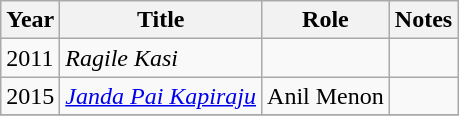<table class="wikitable sortable">
<tr>
<th>Year</th>
<th>Title</th>
<th>Role</th>
<th class="unsortable">Notes</th>
</tr>
<tr>
<td>2011</td>
<td><em>Ragile Kasi</em></td>
<td></td>
<td></td>
</tr>
<tr>
<td>2015</td>
<td><em><a href='#'>Janda Pai Kapiraju</a></em></td>
<td>Anil Menon</td>
<td></td>
</tr>
<tr>
</tr>
</table>
